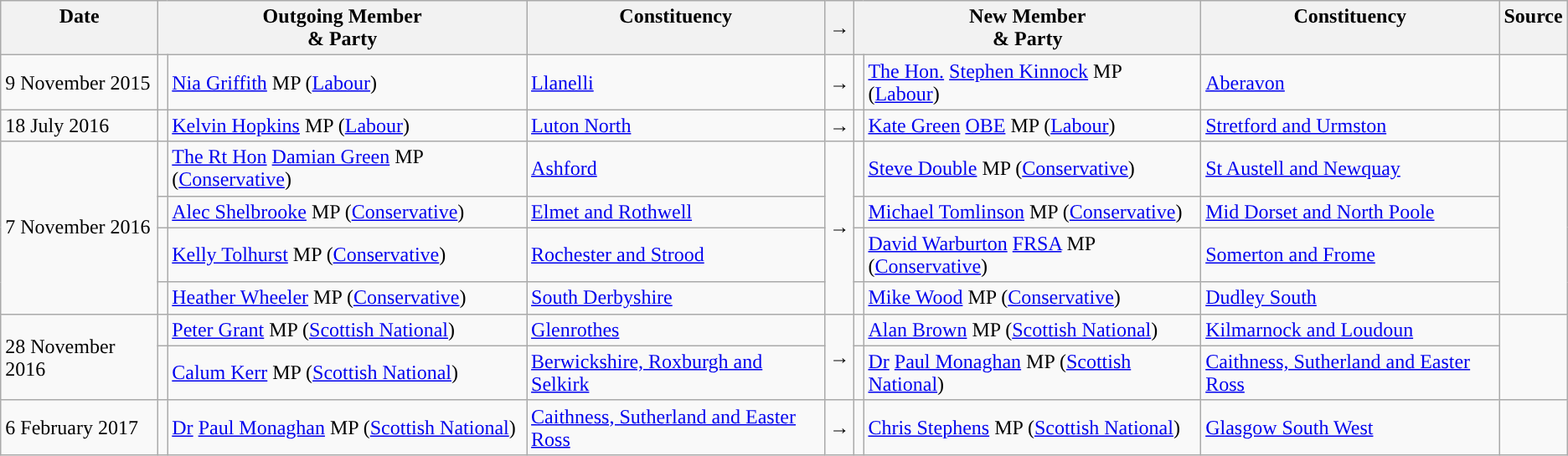<table class="wikitable">
<tr>
<th valign="top">Date</th>
<th colspan="2" valign="top">Outgoing Member<br>& Party</th>
<th valign="top">Constituency</th>
<th>→</th>
<th colspan="2" valign="top">New Member<br>& Party</th>
<th valign="top">Constituency</th>
<th valign="top">Source</th>
</tr>
<tr>
<td>9 November 2015</td>
<td style="color:inherit;background:"></td>
<td><a href='#'>Nia Griffith</a> MP (<a href='#'>Labour</a>)</td>
<td><a href='#'>Llanelli</a></td>
<td>→</td>
<td style="color:inherit;background:"></td>
<td><a href='#'>The Hon.</a> <a href='#'>Stephen Kinnock</a> MP (<a href='#'>Labour</a>)</td>
<td><a href='#'>Aberavon</a></td>
<td></td>
</tr>
<tr>
<td>18 July 2016</td>
<td style="color:inherit;background:"></td>
<td><a href='#'>Kelvin Hopkins</a> MP (<a href='#'>Labour</a>)</td>
<td><a href='#'>Luton North</a></td>
<td>→</td>
<td style="color:inherit;background:"></td>
<td><a href='#'>Kate Green</a> <a href='#'>OBE</a> MP (<a href='#'>Labour</a>)</td>
<td><a href='#'>Stretford and Urmston</a></td>
<td></td>
</tr>
<tr>
<td rowspan=4>7 November 2016</td>
<td style="color:inherit;background:"></td>
<td><a href='#'>The Rt Hon</a> <a href='#'>Damian Green</a> MP (<a href='#'>Conservative</a>)</td>
<td><a href='#'>Ashford</a></td>
<td rowspan=4>→</td>
<td style="color:inherit;background:"></td>
<td><a href='#'>Steve Double</a> MP (<a href='#'>Conservative</a>)</td>
<td><a href='#'>St Austell and Newquay</a></td>
<td rowspan=4></td>
</tr>
<tr>
<td style="color:inherit;background:"></td>
<td><a href='#'>Alec Shelbrooke</a> MP (<a href='#'>Conservative</a>)</td>
<td><a href='#'>Elmet and Rothwell</a></td>
<td style="color:inherit;background:"></td>
<td><a href='#'>Michael Tomlinson</a> MP (<a href='#'>Conservative</a>)</td>
<td><a href='#'>Mid Dorset and North Poole</a></td>
</tr>
<tr>
<td style="color:inherit;background:"></td>
<td><a href='#'>Kelly Tolhurst</a> MP (<a href='#'>Conservative</a>)</td>
<td><a href='#'>Rochester and Strood</a></td>
<td style="color:inherit;background:"></td>
<td><a href='#'>David Warburton</a> <a href='#'>FRSA</a> MP (<a href='#'>Conservative</a>)</td>
<td><a href='#'>Somerton and Frome</a></td>
</tr>
<tr>
<td style="color:inherit;background:"></td>
<td><a href='#'>Heather Wheeler</a> MP (<a href='#'>Conservative</a>)</td>
<td><a href='#'>South Derbyshire</a></td>
<td style="color:inherit;background:"></td>
<td><a href='#'>Mike Wood</a> MP (<a href='#'>Conservative</a>)</td>
<td><a href='#'>Dudley South</a></td>
</tr>
<tr>
<td rowspan=2>28 November 2016</td>
<td style="color:inherit;background:"></td>
<td><a href='#'>Peter Grant</a> MP (<a href='#'>Scottish National</a>)</td>
<td><a href='#'>Glenrothes</a></td>
<td rowspan=2>→</td>
<td style="color:inherit;background:"></td>
<td><a href='#'>Alan Brown</a> MP (<a href='#'>Scottish National</a>)</td>
<td><a href='#'>Kilmarnock and Loudoun</a></td>
<td rowspan=2></td>
</tr>
<tr>
<td style="color:inherit;background:"></td>
<td><a href='#'>Calum Kerr</a> MP (<a href='#'>Scottish National</a>)</td>
<td><a href='#'>Berwickshire, Roxburgh and Selkirk</a></td>
<td style="color:inherit;background:"></td>
<td><a href='#'>Dr</a> <a href='#'>Paul Monaghan</a> MP (<a href='#'>Scottish National</a>)</td>
<td><a href='#'>Caithness, Sutherland and Easter Ross</a></td>
</tr>
<tr>
<td>6 February 2017</td>
<td style="color:inherit;background:"></td>
<td><a href='#'>Dr</a> <a href='#'>Paul Monaghan</a> MP (<a href='#'>Scottish National</a>)</td>
<td><a href='#'>Caithness, Sutherland and Easter Ross</a></td>
<td>→</td>
<td style="color:inherit;background:"></td>
<td><a href='#'>Chris Stephens</a> MP (<a href='#'>Scottish National</a>)</td>
<td><a href='#'>Glasgow South West</a></td>
<td></td>
</tr>
</table>
